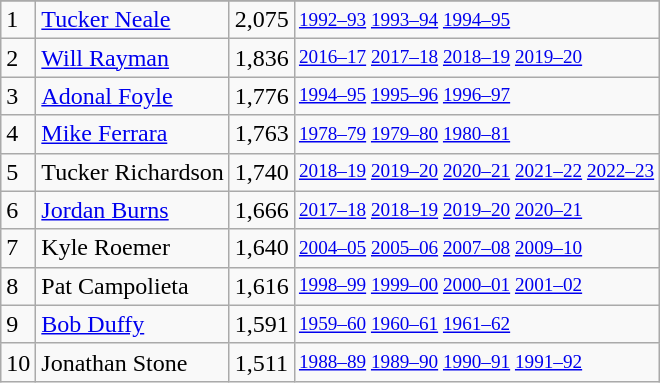<table class="wikitable">
<tr>
</tr>
<tr>
<td>1</td>
<td><a href='#'>Tucker Neale</a></td>
<td>2,075</td>
<td style="font-size:80%;"><a href='#'>1992–93</a> <a href='#'>1993–94</a> <a href='#'>1994–95</a></td>
</tr>
<tr>
<td>2</td>
<td><a href='#'>Will Rayman</a></td>
<td>1,836</td>
<td style="font-size:80%;"><a href='#'>2016–17</a> <a href='#'>2017–18</a> <a href='#'>2018–19</a> <a href='#'>2019–20</a></td>
</tr>
<tr>
<td>3</td>
<td><a href='#'>Adonal Foyle</a></td>
<td>1,776</td>
<td style="font-size:80%;"><a href='#'>1994–95</a> <a href='#'>1995–96</a> <a href='#'>1996–97</a></td>
</tr>
<tr>
<td>4</td>
<td><a href='#'>Mike Ferrara</a></td>
<td>1,763</td>
<td style="font-size:80%;"><a href='#'>1978–79</a> <a href='#'>1979–80</a> <a href='#'>1980–81</a></td>
</tr>
<tr>
<td>5</td>
<td>Tucker Richardson</td>
<td>1,740</td>
<td style="font-size:80%;"><a href='#'>2018–19</a> <a href='#'>2019–20</a> <a href='#'>2020–21</a> <a href='#'>2021–22</a> <a href='#'>2022–23</a></td>
</tr>
<tr>
<td>6</td>
<td><a href='#'>Jordan Burns</a></td>
<td>1,666</td>
<td style="font-size:80%;"><a href='#'>2017–18</a> <a href='#'>2018–19</a> <a href='#'>2019–20</a> <a href='#'>2020–21</a></td>
</tr>
<tr>
<td>7</td>
<td>Kyle Roemer</td>
<td>1,640</td>
<td style="font-size:80%;"><a href='#'>2004–05</a> <a href='#'>2005–06</a> <a href='#'>2007–08</a> <a href='#'>2009–10</a></td>
</tr>
<tr>
<td>8</td>
<td>Pat Campolieta</td>
<td>1,616</td>
<td style="font-size:80%;"><a href='#'>1998–99</a> <a href='#'>1999–00</a> <a href='#'>2000–01</a> <a href='#'>2001–02</a></td>
</tr>
<tr>
<td>9</td>
<td><a href='#'>Bob Duffy</a></td>
<td>1,591</td>
<td style="font-size:80%;"><a href='#'>1959–60</a> <a href='#'>1960–61</a> <a href='#'>1961–62</a></td>
</tr>
<tr>
<td>10</td>
<td>Jonathan Stone</td>
<td>1,511</td>
<td style="font-size:80%;"><a href='#'>1988–89</a> <a href='#'>1989–90</a> <a href='#'>1990–91</a> <a href='#'>1991–92</a></td>
</tr>
</table>
